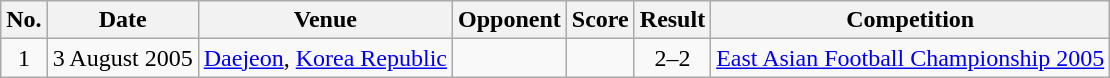<table class="wikitable sortable">
<tr>
<th scope="col">No.</th>
<th scope="col">Date</th>
<th scope="col">Venue</th>
<th scope="col">Opponent</th>
<th scope="col">Score</th>
<th scope="col">Result</th>
<th scope="col">Competition</th>
</tr>
<tr>
<td style="text-align:center;">1</td>
<td>3 August 2005</td>
<td><a href='#'>Daejeon</a>, <a href='#'>Korea Republic</a></td>
<td></td>
<td></td>
<td style="text-align:center;">2–2</td>
<td><a href='#'>East Asian Football Championship 2005</a></td>
</tr>
</table>
